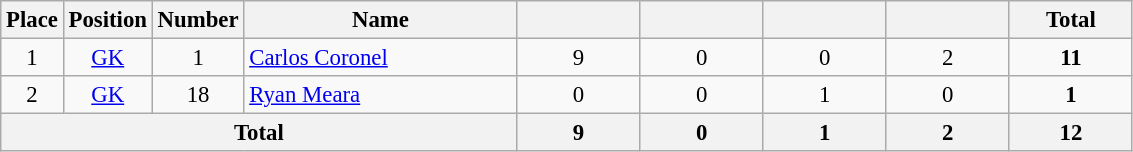<table class="wikitable" style="font-size: 95%; text-align: center;">
<tr>
<th width=30>Place</th>
<th width=30>Position</th>
<th width=30>Number</th>
<th width=175>Name</th>
<th width=75></th>
<th width=75></th>
<th width=75></th>
<th width=75></th>
<th width=75>Total</th>
</tr>
<tr>
<td>1</td>
<td><a href='#'>GK</a></td>
<td>1</td>
<td align="left"> <a href='#'>Carlos Coronel</a></td>
<td>9</td>
<td>0</td>
<td>0</td>
<td>2</td>
<td><strong>11</strong></td>
</tr>
<tr>
<td>2</td>
<td><a href='#'>GK</a></td>
<td>18</td>
<td align="left"> <a href='#'>Ryan Meara</a></td>
<td>0</td>
<td>0</td>
<td>1</td>
<td>0</td>
<td><strong>1</strong></td>
</tr>
<tr>
<th colspan="4">Total</th>
<th>9</th>
<th>0</th>
<th>1</th>
<th>2</th>
<th>12</th>
</tr>
</table>
